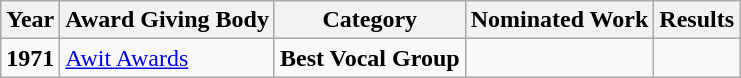<table class="wikitable">
<tr>
<th>Year</th>
<th>Award Giving Body</th>
<th>Category</th>
<th>Nominated Work</th>
<th>Results</th>
</tr>
<tr>
<td><strong>1971</strong></td>
<td><a href='#'>Awit Awards</a></td>
<td><strong>Best Vocal Group</strong></td>
<td></td>
<td></td>
</tr>
</table>
